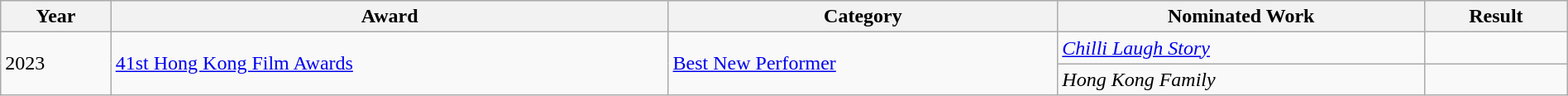<table class="wikitable plainrowheaders" style="width: 100%;">
<tr>
<th scope="col">Year</th>
<th scope="col">Award</th>
<th scope="col">Category</th>
<th scope="col">Nominated Work</th>
<th scope="col">Result</th>
</tr>
<tr>
<td rowspan="2">2023</td>
<td rowspan="2"><a href='#'>41st Hong Kong Film Awards</a></td>
<td rowspan="2"><a href='#'>Best New Performer</a></td>
<td><em><a href='#'>Chilli Laugh Story</a></em></td>
<td></td>
</tr>
<tr>
<td><em>Hong Kong Family</em></td>
<td></td>
</tr>
</table>
